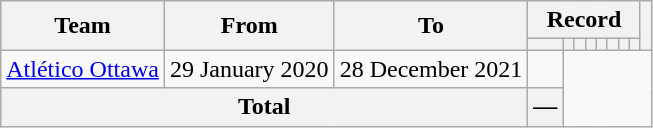<table class="wikitable" style="text-align: center">
<tr>
<th rowspan="2">Team</th>
<th rowspan="2">From</th>
<th rowspan="2">To</th>
<th colspan="8">Record</th>
<th rowspan="2"></th>
</tr>
<tr>
<th></th>
<th></th>
<th></th>
<th></th>
<th></th>
<th></th>
<th></th>
<th></th>
</tr>
<tr>
<td><a href='#'>Atlético Ottawa</a></td>
<td>29 January 2020</td>
<td>28 December 2021<br></td>
<td></td>
</tr>
<tr>
<th colspan="3">Total<br></th>
<th>—</th>
</tr>
</table>
